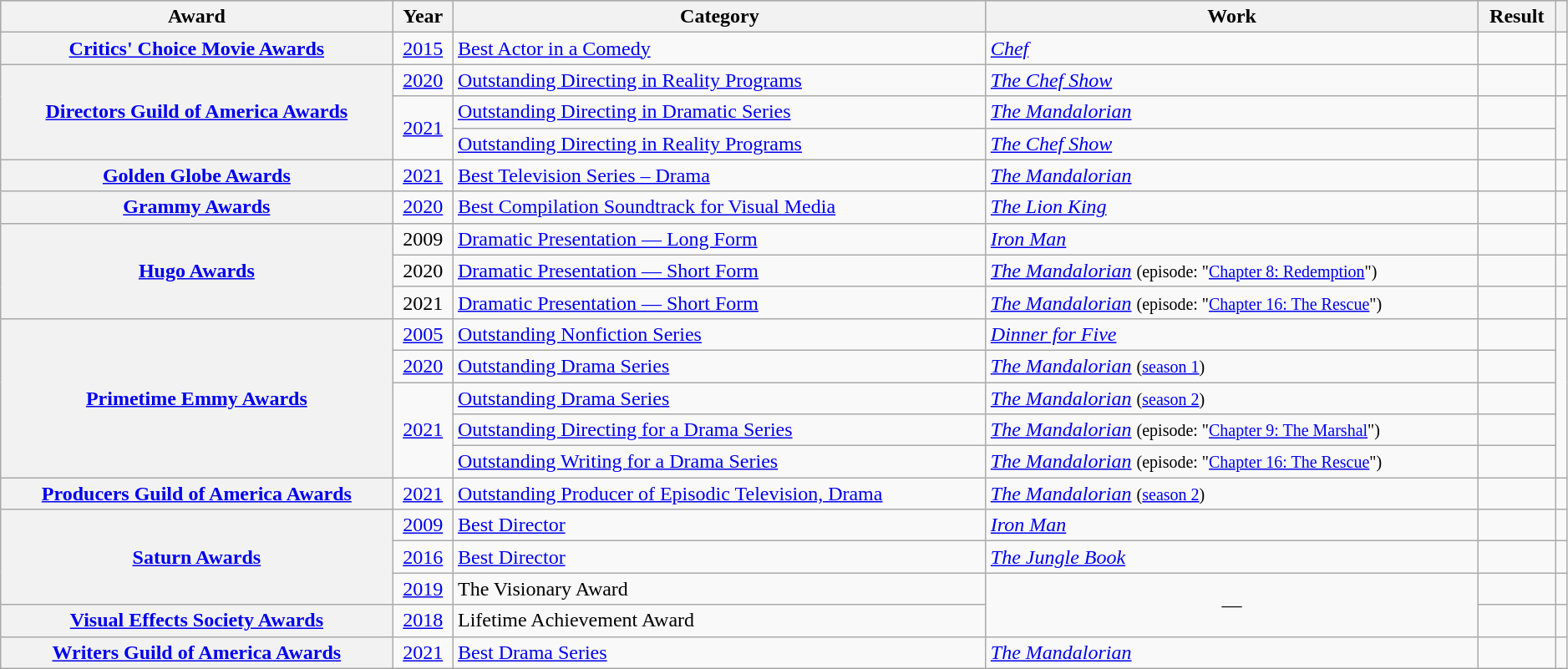<table class="wikitable plainrowheaders" style="width: 99%;">
<tr style="background:#ccc; text-align:center;">
<th scope="col">Award</th>
<th scope="col">Year</th>
<th scope="col">Category</th>
<th scope="col">Work</th>
<th scope="col">Result</th>
<th scope="col"></th>
</tr>
<tr>
<th scope="row"><a href='#'>Critics' Choice Movie Awards</a></th>
<td align="center"><a href='#'>2015</a></td>
<td><a href='#'>Best Actor in a Comedy</a></td>
<td><em><a href='#'>Chef</a></em></td>
<td></td>
<td align="center"></td>
</tr>
<tr>
<th scope="row" rowspan="3"><a href='#'>Directors Guild of America Awards</a></th>
<td align="center"><a href='#'>2020</a></td>
<td><a href='#'>Outstanding Directing in Reality Programs</a></td>
<td><em><a href='#'>The Chef Show</a></em></td>
<td></td>
<td align="center"></td>
</tr>
<tr>
<td align="center" rowspan="2"><a href='#'>2021</a></td>
<td><a href='#'>Outstanding Directing in Dramatic Series</a></td>
<td><em><a href='#'>The Mandalorian</a></em></td>
<td></td>
<td align="center" rowspan="2"></td>
</tr>
<tr>
<td><a href='#'>Outstanding Directing in Reality Programs</a></td>
<td><em><a href='#'>The Chef Show</a></em></td>
<td></td>
</tr>
<tr>
<th scope="row"><a href='#'>Golden Globe Awards</a></th>
<td align="center"><a href='#'>2021</a></td>
<td><a href='#'>Best Television Series – Drama</a></td>
<td><em><a href='#'>The Mandalorian</a></em></td>
<td></td>
<td align="center"></td>
</tr>
<tr>
<th scope="row"><a href='#'>Grammy Awards</a></th>
<td align="center"><a href='#'>2020</a></td>
<td><a href='#'>Best Compilation Soundtrack for Visual Media</a></td>
<td><em><a href='#'>The Lion King</a></em></td>
<td></td>
<td align="center"></td>
</tr>
<tr>
<th scope="row" rowspan="3"><a href='#'>Hugo Awards</a></th>
<td align="center">2009</td>
<td><a href='#'>Dramatic Presentation — Long Form</a></td>
<td><em><a href='#'>Iron Man</a></em></td>
<td></td>
<td align="center"></td>
</tr>
<tr>
<td align="center">2020</td>
<td><a href='#'>Dramatic Presentation — Short Form</a></td>
<td><em><a href='#'>The Mandalorian</a></em> <small>(episode: "<a href='#'>Chapter 8: Redemption</a>")</small></td>
<td></td>
<td align="center"></td>
</tr>
<tr>
<td align="center">2021</td>
<td><a href='#'>Dramatic Presentation — Short Form</a></td>
<td><em><a href='#'>The Mandalorian</a></em> <small>(episode: "<a href='#'>Chapter 16: The Rescue</a>")</small></td>
<td></td>
<td align="center"></td>
</tr>
<tr>
<th scope="row" rowspan="5"><a href='#'>Primetime Emmy Awards</a></th>
<td align="center"><a href='#'>2005</a></td>
<td><a href='#'>Outstanding Nonfiction Series</a></td>
<td><em><a href='#'>Dinner for Five</a></em></td>
<td></td>
<td align="center" rowspan="5"></td>
</tr>
<tr>
<td align="center"><a href='#'>2020</a></td>
<td><a href='#'>Outstanding Drama Series</a></td>
<td><em><a href='#'>The Mandalorian</a></em> <small>(<a href='#'>season 1</a>)</small></td>
<td></td>
</tr>
<tr>
<td align="center" rowspan="3"><a href='#'>2021</a></td>
<td><a href='#'>Outstanding Drama Series</a></td>
<td><em><a href='#'>The Mandalorian</a></em> <small>(<a href='#'>season 2</a>)</small></td>
<td></td>
</tr>
<tr>
<td><a href='#'>Outstanding Directing for a Drama Series</a></td>
<td><em><a href='#'>The Mandalorian</a></em> <small>(episode: "<a href='#'>Chapter 9: The Marshal</a>")</small></td>
<td></td>
</tr>
<tr>
<td><a href='#'>Outstanding Writing for a Drama Series</a></td>
<td><em><a href='#'>The Mandalorian</a></em> <small>(episode: "<a href='#'>Chapter 16: The Rescue</a>")</small></td>
<td></td>
</tr>
<tr>
<th scope="row"><a href='#'>Producers Guild of America Awards</a></th>
<td align="center"><a href='#'>2021</a></td>
<td><a href='#'>Outstanding Producer of Episodic Television, Drama</a></td>
<td><em><a href='#'>The Mandalorian</a></em> <small>(<a href='#'>season 2</a>)</small></td>
<td></td>
<td align="center"></td>
</tr>
<tr>
<th scope="row" rowspan="3"><a href='#'>Saturn Awards</a></th>
<td align="center"><a href='#'>2009</a></td>
<td><a href='#'>Best Director</a></td>
<td><em><a href='#'>Iron Man</a></em></td>
<td></td>
<td align="center"></td>
</tr>
<tr>
<td align="center"><a href='#'>2016</a></td>
<td><a href='#'>Best Director</a></td>
<td><em><a href='#'>The Jungle Book</a></em></td>
<td></td>
<td align="center"></td>
</tr>
<tr>
<td align="center"><a href='#'>2019</a></td>
<td>The Visionary Award</td>
<td align="center" rowspan="2">—</td>
<td></td>
<td align="center"></td>
</tr>
<tr>
<th scope="row"><a href='#'>Visual Effects Society Awards</a></th>
<td align="center"><a href='#'>2018</a></td>
<td>Lifetime Achievement Award</td>
<td></td>
<td align="center"></td>
</tr>
<tr>
<th scope="row"><a href='#'>Writers Guild of America Awards</a></th>
<td align="center"><a href='#'>2021</a></td>
<td><a href='#'>Best Drama Series</a></td>
<td><em><a href='#'>The Mandalorian</a></em></td>
<td></td>
<td align="center"></td>
</tr>
</table>
